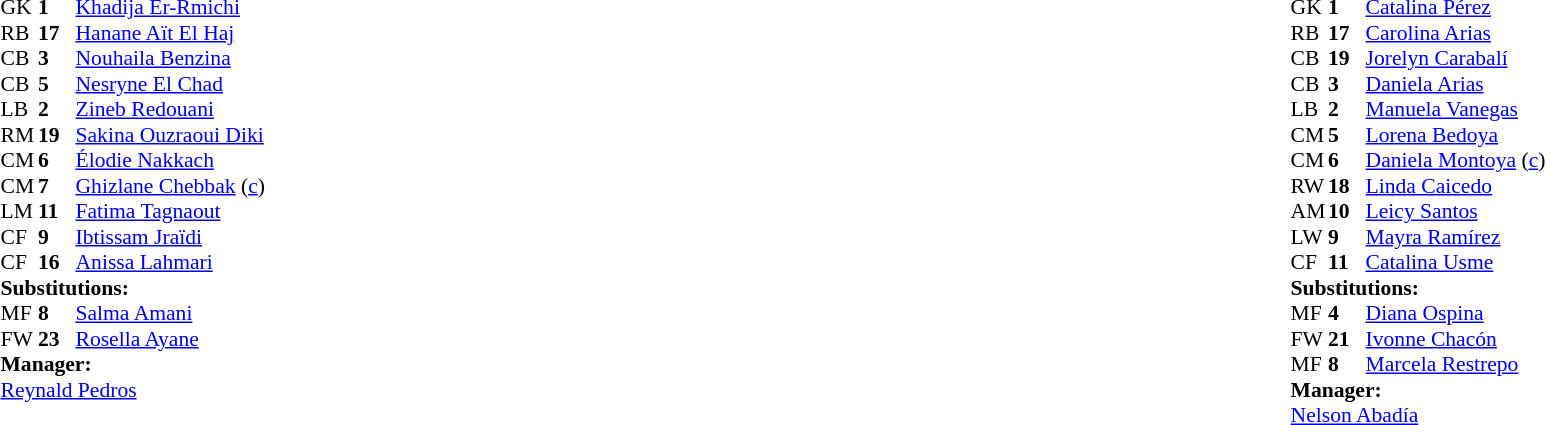<table width="100%">
<tr>
<td valign="top" width="40%"><br><table style="font-size:90%" cellspacing="0" cellpadding="0">
<tr>
<th width=25></th>
<th width=25></th>
</tr>
<tr>
<td>GK</td>
<td><strong>1</strong></td>
<td><a href='#'>Khadija Er-Rmichi</a></td>
</tr>
<tr>
<td>RB</td>
<td><strong>17</strong></td>
<td><a href='#'>Hanane Aït El Haj</a></td>
</tr>
<tr>
<td>CB</td>
<td><strong>3</strong></td>
<td><a href='#'>Nouhaila Benzina</a></td>
</tr>
<tr>
<td>CB</td>
<td><strong>5</strong></td>
<td><a href='#'>Nesryne El Chad</a></td>
</tr>
<tr>
<td>LB</td>
<td><strong>2</strong></td>
<td><a href='#'>Zineb Redouani</a></td>
</tr>
<tr>
<td>RM</td>
<td><strong>19</strong></td>
<td><a href='#'>Sakina Ouzraoui Diki</a></td>
</tr>
<tr>
<td>CM</td>
<td><strong>6</strong></td>
<td><a href='#'>Élodie Nakkach</a></td>
</tr>
<tr>
<td>CM</td>
<td><strong>7</strong></td>
<td><a href='#'>Ghizlane Chebbak</a> (<a href='#'>c</a>)</td>
<td></td>
</tr>
<tr>
<td>LM</td>
<td><strong>11</strong></td>
<td><a href='#'>Fatima Tagnaout</a></td>
</tr>
<tr>
<td>CF</td>
<td><strong>9</strong></td>
<td><a href='#'>Ibtissam Jraïdi</a></td>
<td></td>
<td></td>
</tr>
<tr>
<td>CF</td>
<td><strong>16</strong></td>
<td><a href='#'>Anissa Lahmari</a></td>
<td></td>
<td></td>
</tr>
<tr>
<td colspan=3><strong>Substitutions:</strong></td>
</tr>
<tr>
<td>MF</td>
<td><strong>8</strong></td>
<td><a href='#'>Salma Amani</a></td>
<td></td>
<td></td>
</tr>
<tr>
<td>FW</td>
<td><strong>23</strong></td>
<td><a href='#'>Rosella Ayane</a></td>
<td></td>
<td></td>
</tr>
<tr>
<td colspan=3><strong>Manager:</strong></td>
</tr>
<tr>
<td colspan=3> <a href='#'>Reynald Pedros</a></td>
</tr>
</table>
</td>
<td valign="top"></td>
<td valign="top" width="50%"><br><table style="font-size:90%; margin:auto" cellspacing="0" cellpadding="0">
<tr>
<th width=25></th>
<th width=25></th>
</tr>
<tr>
<td>GK</td>
<td><strong>1</strong></td>
<td><a href='#'>Catalina Pérez</a></td>
</tr>
<tr>
<td>RB</td>
<td><strong>17</strong></td>
<td><a href='#'>Carolina Arias</a></td>
<td></td>
<td></td>
</tr>
<tr>
<td>CB</td>
<td><strong>19</strong></td>
<td><a href='#'>Jorelyn Carabalí</a></td>
</tr>
<tr>
<td>CB</td>
<td><strong>3</strong></td>
<td><a href='#'>Daniela Arias</a></td>
</tr>
<tr>
<td>LB</td>
<td><strong>2</strong></td>
<td><a href='#'>Manuela Vanegas</a></td>
<td></td>
</tr>
<tr>
<td>CM</td>
<td><strong>5</strong></td>
<td><a href='#'>Lorena Bedoya</a></td>
<td></td>
<td></td>
</tr>
<tr>
<td>CM</td>
<td><strong>6</strong></td>
<td><a href='#'>Daniela Montoya</a> (<a href='#'>c</a>)</td>
<td></td>
<td></td>
</tr>
<tr>
<td>RW</td>
<td><strong>18</strong></td>
<td><a href='#'>Linda Caicedo</a></td>
</tr>
<tr>
<td>AM</td>
<td><strong>10</strong></td>
<td><a href='#'>Leicy Santos</a></td>
</tr>
<tr>
<td>LW</td>
<td><strong>9</strong></td>
<td><a href='#'>Mayra Ramírez</a></td>
</tr>
<tr>
<td>CF</td>
<td><strong>11</strong></td>
<td><a href='#'>Catalina Usme</a></td>
</tr>
<tr>
<td colspan=3><strong>Substitutions:</strong></td>
</tr>
<tr>
<td>MF</td>
<td><strong>4</strong></td>
<td><a href='#'>Diana Ospina</a></td>
<td></td>
<td></td>
</tr>
<tr>
<td>FW</td>
<td><strong>21</strong></td>
<td><a href='#'>Ivonne Chacón</a></td>
<td></td>
<td></td>
</tr>
<tr>
<td>MF</td>
<td><strong>8</strong></td>
<td><a href='#'>Marcela Restrepo</a></td>
<td></td>
<td></td>
</tr>
<tr>
<td colspan=3><strong>Manager:</strong></td>
</tr>
<tr>
<td colspan=3><a href='#'>Nelson Abadía</a></td>
</tr>
</table>
</td>
</tr>
</table>
